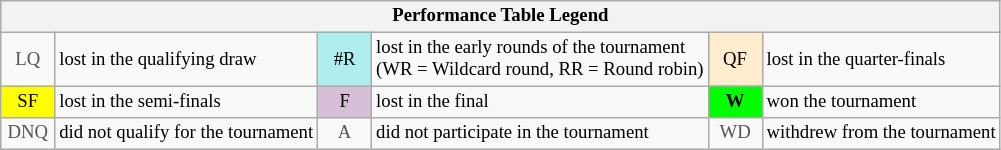<table class="wikitable" style="font-size:78%;">
<tr>
<th colspan="6">Performance Table Legend</th>
</tr>
<tr>
<td align="center" style="color:#555555;" width="30">LQ</td>
<td>lost in the qualifying draw</td>
<td align="center" style="background:#afeeee;">#R</td>
<td>lost in the early rounds of the tournament<br>(WR = Wildcard round, RR = Round robin)</td>
<td align="center" style="background:#ffebcd;">QF</td>
<td>lost in the quarter-finals</td>
</tr>
<tr>
<td align="center" style="background:yellow;">SF</td>
<td>lost in the semi-finals</td>
<td align="center" style="background:#D8BFD8;">F</td>
<td>lost in the final</td>
<td align="center" style="background:#00ff00;"><strong>W</strong></td>
<td>won the tournament</td>
</tr>
<tr>
<td align="center" style="color:#555555;" width="30">DNQ</td>
<td>did not qualify for the tournament</td>
<td align="center" style="color:#555555;" width="30">A</td>
<td>did not participate in the tournament</td>
<td align="center" style="color:#555555;" width="30">WD</td>
<td>withdrew from the tournament</td>
</tr>
</table>
